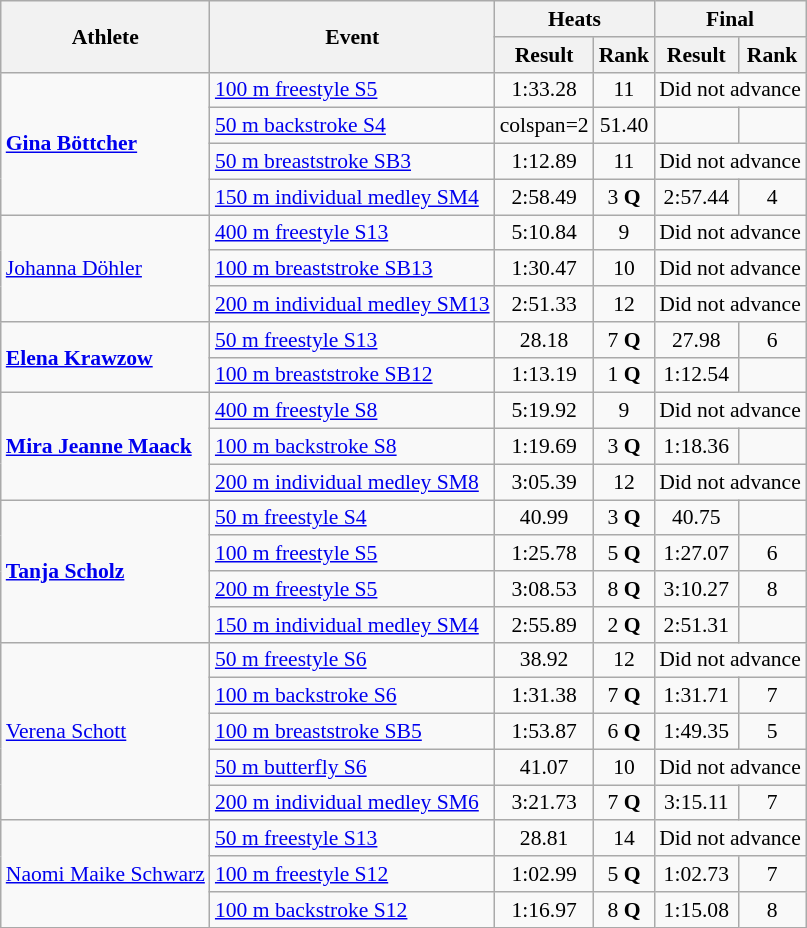<table class=wikitable style="font-size:90%">
<tr>
<th rowspan="2">Athlete</th>
<th rowspan="2">Event</th>
<th colspan="2">Heats</th>
<th colspan="2">Final</th>
</tr>
<tr>
<th>Result</th>
<th>Rank</th>
<th>Result</th>
<th>Rank</th>
</tr>
<tr align=center>
<td align=left rowspan=4><strong><a href='#'>Gina Böttcher</a></strong></td>
<td align=left><a href='#'>100 m freestyle S5</a></td>
<td>1:33.28</td>
<td>11</td>
<td colspan=2>Did not advance</td>
</tr>
<tr align=center>
<td align=left><a href='#'>50 m backstroke S4</a></td>
<td>colspan=2</td>
<td>51.40</td>
<td></td>
</tr>
<tr align=center>
<td align=left><a href='#'>50 m breaststroke SB3</a></td>
<td>1:12.89</td>
<td>11</td>
<td colspan=2>Did not advance</td>
</tr>
<tr align=center>
<td align=left><a href='#'>150 m individual medley SM4</a></td>
<td>2:58.49</td>
<td>3 <strong>Q</strong></td>
<td>2:57.44</td>
<td>4</td>
</tr>
<tr align=center>
<td align=left rowspan=3><a href='#'>Johanna Döhler</a></td>
<td align=left><a href='#'>400 m freestyle S13</a></td>
<td>5:10.84</td>
<td>9</td>
<td colspan=2>Did not advance</td>
</tr>
<tr align=center>
<td align=left><a href='#'>100 m breaststroke SB13</a></td>
<td>1:30.47</td>
<td>10</td>
<td colspan=2>Did not advance</td>
</tr>
<tr align=center>
<td align=left><a href='#'>200 m individual medley SM13</a></td>
<td>2:51.33</td>
<td>12</td>
<td colspan=2>Did not advance</td>
</tr>
<tr align=center>
<td align=left rowspan=2><strong><a href='#'>Elena Krawzow</a></strong></td>
<td align=left><a href='#'>50 m freestyle S13</a></td>
<td>28.18</td>
<td>7 <strong>Q</strong></td>
<td>27.98</td>
<td>6</td>
</tr>
<tr align=center>
<td align=left><a href='#'>100 m breaststroke SB12</a></td>
<td>1:13.19 </td>
<td>1 <strong>Q</strong></td>
<td>1:12.54 </td>
<td></td>
</tr>
<tr align=center>
<td align=left rowspan=3><strong><a href='#'>Mira Jeanne Maack</a></strong></td>
<td align=left><a href='#'>400 m freestyle S8</a></td>
<td>5:19.92</td>
<td>9</td>
<td colspan=2>Did not advance</td>
</tr>
<tr align=center>
<td align=left><a href='#'>100 m backstroke S8</a></td>
<td>1:19.69</td>
<td>3 <strong>Q</strong></td>
<td>1:18.36</td>
<td></td>
</tr>
<tr align=center>
<td align=left><a href='#'>200 m individual medley SM8</a></td>
<td>3:05.39</td>
<td>12</td>
<td colspan=2>Did not advance</td>
</tr>
<tr align=center>
<td align=left rowspan=4><strong><a href='#'>Tanja Scholz</a></strong></td>
<td align=left><a href='#'>50 m freestyle S4</a></td>
<td>40.99</td>
<td>3 <strong>Q</strong></td>
<td>40.75</td>
<td></td>
</tr>
<tr align=center>
<td align=left><a href='#'>100 m freestyle S5</a></td>
<td>1:25.78 </td>
<td>5 <strong>Q</strong></td>
<td>1:27.07</td>
<td>6</td>
</tr>
<tr align=center>
<td align=left><a href='#'>200 m freestyle S5</a></td>
<td>3:08.53 </td>
<td>8 <strong>Q</strong></td>
<td>3:10.27</td>
<td>8</td>
</tr>
<tr align=center>
<td align=left><a href='#'>150 m individual medley SM4</a></td>
<td>2:55.89</td>
<td>2 <strong>Q</strong></td>
<td>2:51.31 </td>
<td></td>
</tr>
<tr align=center>
<td align=left rowspan=5><a href='#'>Verena Schott</a></td>
<td align=left><a href='#'>50 m freestyle S6</a></td>
<td>38.92</td>
<td>12</td>
<td colspan=2>Did not advance</td>
</tr>
<tr align=center>
<td align=left><a href='#'>100 m backstroke S6</a></td>
<td>1:31.38</td>
<td>7 <strong>Q</strong></td>
<td>1:31.71</td>
<td>7</td>
</tr>
<tr align=center>
<td align=left><a href='#'>100 m breaststroke SB5</a></td>
<td>1:53.87</td>
<td>6 <strong>Q</strong></td>
<td>1:49.35</td>
<td>5</td>
</tr>
<tr align=center>
<td align=left><a href='#'>50 m butterfly S6</a></td>
<td>41.07</td>
<td>10</td>
<td colspan=2>Did not advance</td>
</tr>
<tr align=center>
<td align=left><a href='#'>200 m individual medley SM6</a></td>
<td>3:21.73</td>
<td>7 <strong>Q</strong></td>
<td>3:15.11</td>
<td>7</td>
</tr>
<tr align=center>
<td align=left rowspan=3><a href='#'>Naomi Maike Schwarz</a></td>
<td align=left><a href='#'>50 m freestyle S13</a></td>
<td>28.81</td>
<td>14</td>
<td colspan=2>Did not advance</td>
</tr>
<tr align=center>
<td align=left><a href='#'>100 m freestyle S12</a></td>
<td>1:02.99</td>
<td>5 <strong>Q</strong></td>
<td>1:02.73</td>
<td>7</td>
</tr>
<tr align=center>
<td align=left><a href='#'>100 m backstroke S12</a></td>
<td>1:16.97</td>
<td>8 <strong>Q</strong></td>
<td>1:15.08</td>
<td>8</td>
</tr>
</table>
